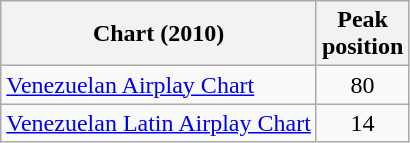<table class="wikitable sortable">
<tr>
<th align="left">Chart (2010)</th>
<th align="left">Peak<br>position</th>
</tr>
<tr>
<td><a href='#'>Venezuelan Airplay Chart</a></td>
<td style="text-align:center;">80</td>
</tr>
<tr>
<td><a href='#'>Venezuelan Latin Airplay Chart</a></td>
<td style="text-align:center;">14</td>
</tr>
</table>
